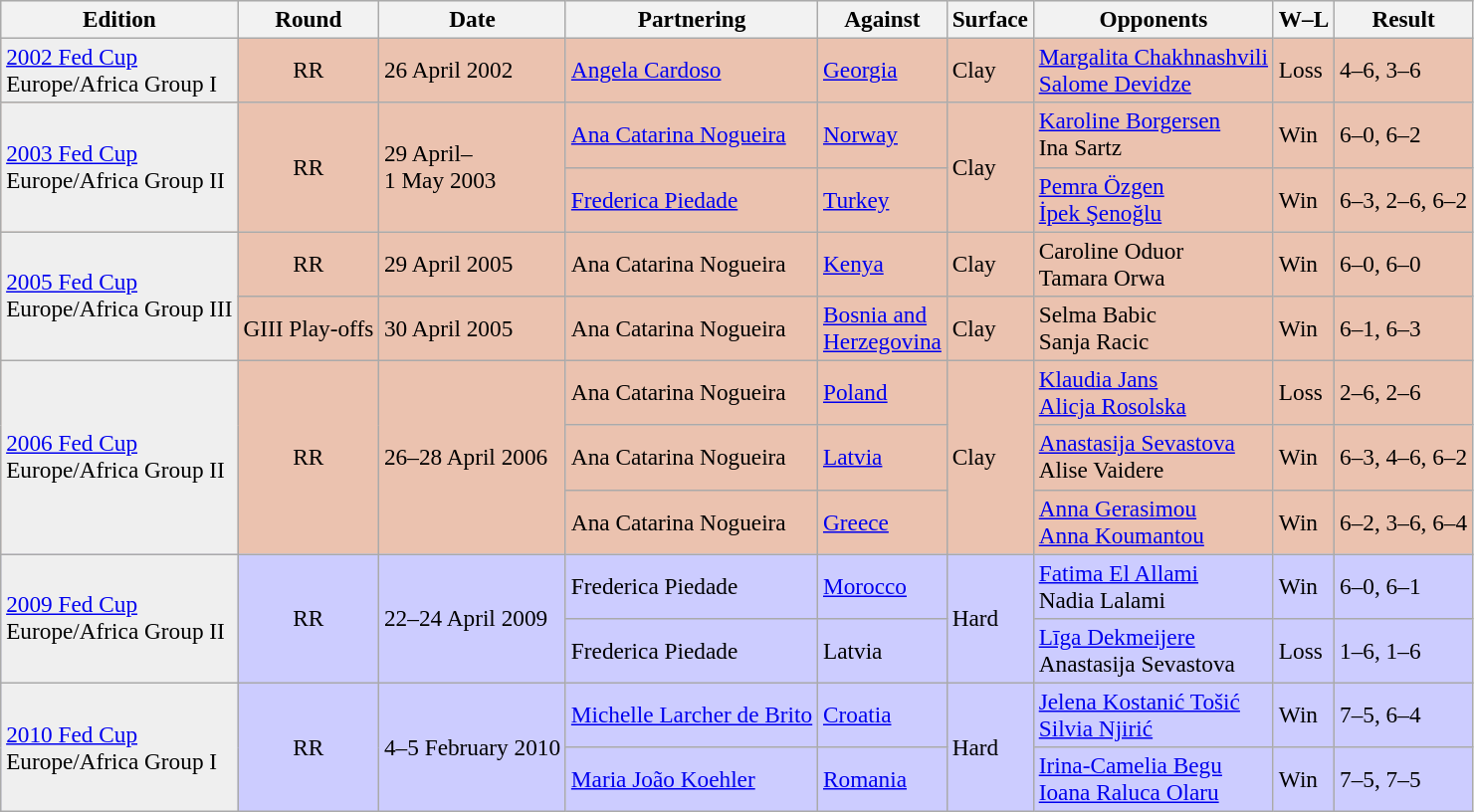<table class="wikitable" style="font-size:97%;">
<tr bgcolor="#eeeeee">
<th>Edition</th>
<th>Round</th>
<th>Date</th>
<th>Partnering</th>
<th>Against</th>
<th>Surface</th>
<th>Opponents</th>
<th>W–L</th>
<th>Result</th>
</tr>
<tr bgcolor="#EBC2AF">
<td bgcolor=#efefef><a href='#'>2002 Fed Cup</a><br>Europe/Africa Group I</td>
<td align=center>RR</td>
<td>26 April 2002</td>
<td> <a href='#'>Angela Cardoso</a></td>
<td> <a href='#'>Georgia</a></td>
<td>Clay</td>
<td> <a href='#'>Margalita Chakhnashvili</a> <br>  <a href='#'>Salome Devidze</a></td>
<td>Loss</td>
<td>4–6, 3–6</td>
</tr>
<tr bgcolor="#EBC2AF">
<td rowspan=2 bgcolor=#efefef><a href='#'>2003 Fed Cup</a><br>Europe/Africa Group II</td>
<td rowspan=2 align=center>RR</td>
<td rowspan=2>29 April–<br>1 May 2003</td>
<td> <a href='#'>Ana Catarina Nogueira</a></td>
<td> <a href='#'>Norway</a></td>
<td rowspan=2>Clay</td>
<td> <a href='#'>Karoline Borgersen</a> <br>  Ina Sartz</td>
<td>Win</td>
<td>6–0, 6–2</td>
</tr>
<tr bgcolor="#EBC2AF">
<td> <a href='#'>Frederica Piedade</a></td>
<td> <a href='#'>Turkey</a></td>
<td> <a href='#'>Pemra Özgen</a> <br>  <a href='#'>İpek Şenoğlu</a></td>
<td>Win</td>
<td>6–3, 2–6, 6–2</td>
</tr>
<tr bgcolor="#EBC2AF">
<td rowspan=2 bgcolor=#efefef><a href='#'>2005 Fed Cup</a><br>Europe/Africa Group III</td>
<td align=center>RR</td>
<td>29 April 2005</td>
<td> Ana Catarina Nogueira</td>
<td> <a href='#'>Kenya</a></td>
<td>Clay</td>
<td> Caroline Oduor <br>  Tamara Orwa</td>
<td>Win</td>
<td>6–0, 6–0</td>
</tr>
<tr bgcolor="#EBC2AF">
<td align=center>GIII Play-offs</td>
<td>30 April 2005</td>
<td> Ana Catarina Nogueira</td>
<td> <a href='#'>Bosnia and<br> Herzegovina</a></td>
<td>Clay</td>
<td> Selma Babic <br>  Sanja Racic</td>
<td>Win</td>
<td>6–1, 6–3</td>
</tr>
<tr bgcolor="#EBC2AF">
<td rowspan=3 bgcolor=#efefef><a href='#'>2006 Fed Cup</a><br>Europe/Africa Group II</td>
<td rowspan=3 align=center>RR</td>
<td rowspan=3>26–28 April 2006</td>
<td> Ana Catarina Nogueira</td>
<td> <a href='#'>Poland</a></td>
<td rowspan=3>Clay</td>
<td> <a href='#'>Klaudia Jans</a> <br>  <a href='#'>Alicja Rosolska</a></td>
<td>Loss</td>
<td>2–6, 2–6</td>
</tr>
<tr bgcolor="#EBC2AF">
<td> Ana Catarina Nogueira</td>
<td> <a href='#'>Latvia</a></td>
<td> <a href='#'>Anastasija Sevastova</a> <br>  Alise Vaidere</td>
<td>Win</td>
<td>6–3, 4–6, 6–2</td>
</tr>
<tr bgcolor="#EBC2AF">
<td> Ana Catarina Nogueira</td>
<td> <a href='#'>Greece</a></td>
<td> <a href='#'>Anna Gerasimou</a> <br>  <a href='#'>Anna Koumantou</a></td>
<td>Win</td>
<td>6–2, 3–6, 6–4</td>
</tr>
<tr bgcolor="#CCCCFF">
<td rowspan=2 bgcolor=#efefef><a href='#'>2009 Fed Cup</a><br>Europe/Africa Group II</td>
<td rowspan=2 align=center>RR</td>
<td rowspan=2>22–24 April 2009</td>
<td> Frederica Piedade</td>
<td> <a href='#'>Morocco</a></td>
<td rowspan=2>Hard</td>
<td> <a href='#'>Fatima El Allami</a> <br>  Nadia Lalami</td>
<td>Win</td>
<td>6–0, 6–1</td>
</tr>
<tr bgcolor="#CCCCFF">
<td> Frederica Piedade</td>
<td> Latvia</td>
<td> <a href='#'>Līga Dekmeijere</a> <br>  Anastasija Sevastova</td>
<td>Loss</td>
<td>1–6, 1–6</td>
</tr>
<tr bgcolor="#CCCCFF">
<td rowspan=2 bgcolor=#efefef><a href='#'>2010 Fed Cup</a><br>Europe/Africa Group I</td>
<td rowspan=2 align=center>RR</td>
<td rowspan=2>4–5 February 2010</td>
<td> <a href='#'>Michelle Larcher de Brito</a></td>
<td> <a href='#'>Croatia</a></td>
<td rowspan=2>Hard</td>
<td> <a href='#'>Jelena Kostanić Tošić</a> <br>  <a href='#'>Silvia Njirić</a></td>
<td>Win</td>
<td>7–5, 6–4</td>
</tr>
<tr bgcolor="#CCCCFF">
<td> <a href='#'>Maria João Koehler</a></td>
<td> <a href='#'>Romania</a></td>
<td> <a href='#'>Irina-Camelia Begu</a> <br>  <a href='#'>Ioana Raluca Olaru</a></td>
<td>Win</td>
<td>7–5, 7–5</td>
</tr>
</table>
